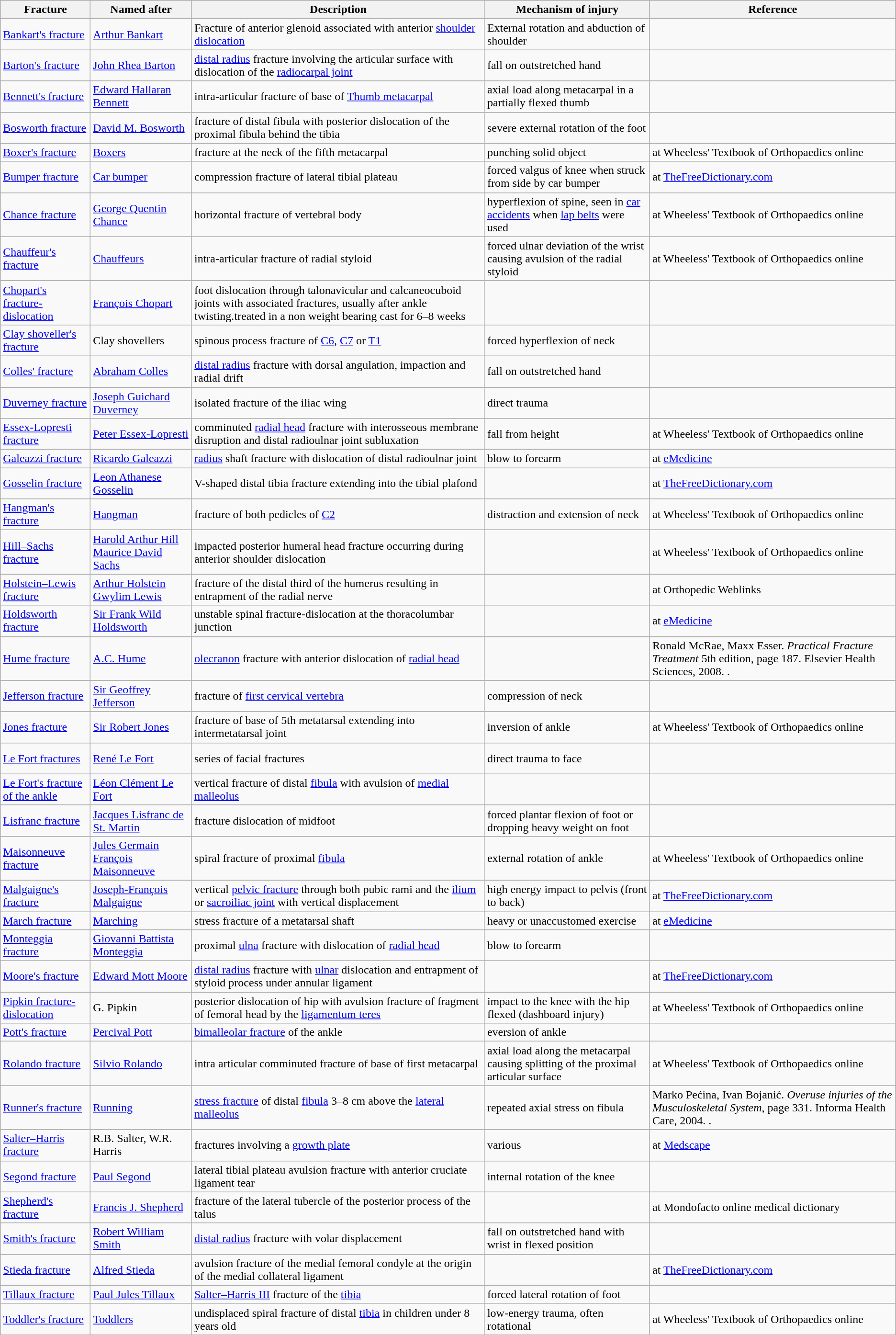<table class="sortable wikitable">
<tr>
<th>Fracture</th>
<th>Named after</th>
<th>Description</th>
<th>Mechanism of injury</th>
<th>Reference</th>
</tr>
<tr>
<td><a href='#'>Bankart's fracture</a></td>
<td><a href='#'>Arthur Bankart</a></td>
<td>Fracture of anterior glenoid associated with anterior <a href='#'>shoulder dislocation</a></td>
<td>External rotation and abduction of shoulder</td>
<td></td>
</tr>
<tr>
<td><a href='#'>Barton's fracture</a></td>
<td><a href='#'>John Rhea Barton</a></td>
<td><a href='#'>distal radius</a> fracture involving the articular surface with dislocation of the <a href='#'>radiocarpal joint</a></td>
<td>fall on outstretched hand</td>
<td></td>
</tr>
<tr>
<td><a href='#'>Bennett's fracture</a></td>
<td><a href='#'>Edward Hallaran Bennett</a></td>
<td>intra-articular fracture of base of <a href='#'>Thumb metacarpal</a></td>
<td>axial load along metacarpal in a partially flexed thumb</td>
<td></td>
</tr>
<tr>
<td><a href='#'>Bosworth fracture</a></td>
<td><a href='#'>David M. Bosworth</a></td>
<td>fracture of distal fibula with posterior dislocation of the proximal fibula behind the tibia</td>
<td>severe external rotation of the foot</td>
<td></td>
</tr>
<tr>
<td><a href='#'>Boxer's fracture</a></td>
<td><a href='#'>Boxers</a></td>
<td>fracture at the neck of the fifth metacarpal</td>
<td>punching solid object</td>
<td> at Wheeless' Textbook of Orthopaedics online</td>
</tr>
<tr>
<td><a href='#'>Bumper fracture</a></td>
<td><a href='#'>Car bumper</a></td>
<td>compression fracture of lateral tibial plateau</td>
<td>forced valgus of knee when struck from side by car bumper</td>
<td> at <a href='#'>TheFreeDictionary.com</a></td>
</tr>
<tr>
<td><a href='#'>Chance fracture</a></td>
<td><a href='#'>George Quentin Chance</a></td>
<td>horizontal fracture of vertebral body</td>
<td>hyperflexion of spine, seen in <a href='#'>car accidents</a> when <a href='#'>lap belts</a> were used</td>
<td> at Wheeless' Textbook of Orthopaedics online</td>
</tr>
<tr>
<td><a href='#'>Chauffeur's fracture</a></td>
<td><a href='#'>Chauffeurs</a></td>
<td>intra-articular fracture of radial styloid</td>
<td>forced ulnar deviation of the wrist causing avulsion of the radial styloid</td>
<td> at Wheeless' Textbook of Orthopaedics online</td>
</tr>
<tr>
<td><a href='#'>Chopart's fracture-dislocation</a></td>
<td><a href='#'>François Chopart</a></td>
<td>foot dislocation through talonavicular and calcaneocuboid joints with associated fractures, usually after ankle twisting.treated in a non weight bearing cast for 6–8 weeks</td>
<td></td>
<td></td>
</tr>
<tr>
<td><a href='#'>Clay shoveller's fracture</a></td>
<td>Clay shovellers</td>
<td>spinous process fracture of <a href='#'>C6</a>, <a href='#'>C7</a> or <a href='#'>T1</a></td>
<td>forced hyperflexion of neck</td>
<td></td>
</tr>
<tr>
<td><a href='#'>Colles' fracture</a></td>
<td><a href='#'>Abraham Colles</a></td>
<td><a href='#'>distal radius</a> fracture with dorsal angulation, impaction and radial drift</td>
<td>fall on outstretched hand</td>
<td></td>
</tr>
<tr>
<td><a href='#'>Duverney fracture</a></td>
<td><a href='#'>Joseph Guichard Duverney</a></td>
<td>isolated fracture of the iliac wing</td>
<td>direct trauma</td>
<td></td>
</tr>
<tr>
<td><a href='#'>Essex-Lopresti fracture</a></td>
<td><a href='#'>Peter Essex-Lopresti</a></td>
<td>comminuted <a href='#'>radial head</a> fracture with interosseous membrane disruption and distal radioulnar joint subluxation</td>
<td>fall from height</td>
<td> at Wheeless' Textbook of Orthopaedics online</td>
</tr>
<tr>
<td><a href='#'>Galeazzi fracture</a></td>
<td><a href='#'>Ricardo Galeazzi</a></td>
<td><a href='#'>radius</a> shaft fracture with dislocation of distal radioulnar joint</td>
<td>blow to forearm</td>
<td> at <a href='#'>eMedicine</a></td>
</tr>
<tr>
<td><a href='#'>Gosselin fracture</a></td>
<td><a href='#'>Leon Athanese Gosselin</a></td>
<td>V-shaped distal tibia fracture extending into the tibial plafond</td>
<td></td>
<td> at <a href='#'>TheFreeDictionary.com</a></td>
</tr>
<tr>
<td><a href='#'>Hangman's fracture</a></td>
<td><a href='#'>Hangman</a></td>
<td>fracture of both pedicles of <a href='#'>C2</a></td>
<td>distraction and extension of neck</td>
<td> at Wheeless' Textbook of Orthopaedics online</td>
</tr>
<tr>
<td><a href='#'>Hill–Sachs fracture</a></td>
<td><a href='#'>Harold Arthur Hill</a><br><a href='#'>Maurice David Sachs</a></td>
<td>impacted posterior humeral head fracture occurring during anterior shoulder dislocation</td>
<td></td>
<td> at Wheeless' Textbook of Orthopaedics online</td>
</tr>
<tr>
<td><a href='#'>Holstein–Lewis fracture</a></td>
<td><a href='#'>Arthur Holstein</a><br><a href='#'>Gwylim Lewis</a></td>
<td>fracture of the distal third of the humerus resulting in entrapment of the radial nerve</td>
<td></td>
<td> at Orthopedic Weblinks</td>
</tr>
<tr>
<td><a href='#'>Holdsworth fracture</a></td>
<td><a href='#'>Sir Frank Wild Holdsworth</a></td>
<td>unstable spinal fracture-dislocation at the thoracolumbar junction</td>
<td></td>
<td> at <a href='#'>eMedicine</a></td>
</tr>
<tr>
<td><a href='#'>Hume fracture</a></td>
<td><a href='#'>A.C. Hume</a></td>
<td><a href='#'>olecranon</a> fracture with anterior dislocation of <a href='#'>radial head</a></td>
<td></td>
<td>Ronald McRae, Maxx Esser. <em>Practical Fracture Treatment</em> 5th edition, page 187. Elsevier Health Sciences, 2008. .</td>
</tr>
<tr>
<td><a href='#'>Jefferson fracture</a></td>
<td><a href='#'>Sir Geoffrey Jefferson</a></td>
<td>fracture of <a href='#'>first cervical vertebra</a></td>
<td>compression of neck</td>
<td></td>
</tr>
<tr>
<td><a href='#'>Jones fracture</a></td>
<td><a href='#'>Sir Robert Jones</a></td>
<td>fracture of base of 5th metatarsal extending into intermetatarsal joint</td>
<td>inversion of ankle</td>
<td> at Wheeless' Textbook of Orthopaedics online</td>
</tr>
<tr>
<td><a href='#'>Le Fort fractures</a></td>
<td><a href='#'>René Le Fort</a></td>
<td>series of facial fractures</td>
<td>direct trauma to face</td>
<td><br><br></td>
</tr>
<tr>
<td><a href='#'>Le Fort's fracture of the ankle</a></td>
<td><a href='#'>Léon Clément Le Fort</a></td>
<td>vertical fracture of distal <a href='#'>fibula</a> with avulsion of <a href='#'>medial malleolus</a></td>
<td></td>
<td></td>
</tr>
<tr>
<td><a href='#'>Lisfranc fracture</a></td>
<td><a href='#'>Jacques Lisfranc de St. Martin</a></td>
<td>fracture dislocation of midfoot</td>
<td>forced plantar flexion of foot or dropping heavy weight on foot</td>
<td></td>
</tr>
<tr>
<td><a href='#'>Maisonneuve fracture</a></td>
<td><a href='#'>Jules Germain François Maisonneuve</a></td>
<td>spiral fracture of proximal <a href='#'>fibula</a></td>
<td>external rotation of ankle</td>
<td> at Wheeless' Textbook of Orthopaedics online</td>
</tr>
<tr>
<td><a href='#'>Malgaigne's fracture</a></td>
<td><a href='#'>Joseph-François Malgaigne</a></td>
<td>vertical <a href='#'>pelvic fracture</a> through both pubic rami and the <a href='#'>ilium</a> or <a href='#'>sacroiliac joint</a> with vertical displacement</td>
<td>high energy impact to pelvis (front to back)</td>
<td> at <a href='#'>TheFreeDictionary.com</a></td>
</tr>
<tr>
<td><a href='#'>March fracture</a></td>
<td><a href='#'>Marching</a></td>
<td>stress fracture of a metatarsal shaft</td>
<td>heavy or unaccustomed exercise</td>
<td> at <a href='#'>eMedicine</a></td>
</tr>
<tr>
<td><a href='#'>Monteggia fracture</a></td>
<td><a href='#'>Giovanni Battista Monteggia</a></td>
<td>proximal <a href='#'>ulna</a> fracture with dislocation of <a href='#'>radial head</a></td>
<td>blow to forearm</td>
<td></td>
</tr>
<tr>
<td><a href='#'>Moore's fracture</a></td>
<td><a href='#'>Edward Mott Moore</a></td>
<td><a href='#'>distal radius</a> fracture with <a href='#'>ulnar</a> dislocation and entrapment of styloid process under annular ligament</td>
<td></td>
<td> at <a href='#'>TheFreeDictionary.com</a></td>
</tr>
<tr>
<td><a href='#'>Pipkin fracture-dislocation</a></td>
<td>G. Pipkin</td>
<td>posterior dislocation of hip with avulsion fracture of fragment of femoral head  by the <a href='#'>ligamentum teres</a></td>
<td>impact to the knee with the hip flexed (dashboard injury)</td>
<td> at Wheeless' Textbook of Orthopaedics online</td>
</tr>
<tr>
<td><a href='#'>Pott's fracture</a></td>
<td><a href='#'>Percival Pott</a></td>
<td><a href='#'>bimalleolar fracture</a> of the ankle</td>
<td>eversion of ankle</td>
<td></td>
</tr>
<tr>
<td><a href='#'>Rolando fracture</a></td>
<td><a href='#'>Silvio Rolando</a></td>
<td>intra articular comminuted fracture of base of first metacarpal</td>
<td>axial load along the metacarpal causing splitting of the proximal articular surface</td>
<td> at Wheeless' Textbook of Orthopaedics online</td>
</tr>
<tr>
<td><a href='#'>Runner's fracture</a></td>
<td><a href='#'>Running</a></td>
<td><a href='#'>stress fracture</a> of distal <a href='#'>fibula</a> 3–8 cm above the <a href='#'>lateral malleolus</a></td>
<td>repeated axial stress on fibula</td>
<td> Marko Pećina, Ivan Bojanić. <em>Overuse injuries of the Musculoskeletal System</em>, page 331. Informa Health Care, 2004. .</td>
</tr>
<tr>
<td><a href='#'>Salter–Harris fracture</a></td>
<td>R.B. Salter, W.R. Harris</td>
<td>fractures involving a <a href='#'>growth plate</a></td>
<td>various</td>
<td> at <a href='#'>Medscape</a></td>
</tr>
<tr>
<td><a href='#'>Segond fracture</a></td>
<td><a href='#'>Paul Segond</a></td>
<td>lateral tibial plateau avulsion fracture with anterior cruciate ligament tear</td>
<td>internal rotation of the knee</td>
<td></td>
</tr>
<tr>
<td><a href='#'>Shepherd's fracture</a></td>
<td><a href='#'>Francis J. Shepherd</a></td>
<td>fracture of the lateral tubercle of the posterior process of the talus</td>
<td></td>
<td> at Mondofacto online medical dictionary</td>
</tr>
<tr>
<td><a href='#'>Smith's fracture</a></td>
<td><a href='#'>Robert William Smith</a></td>
<td><a href='#'>distal radius</a> fracture with volar displacement</td>
<td>fall on outstretched hand with wrist in flexed position</td>
<td></td>
</tr>
<tr>
<td><a href='#'>Stieda fracture</a></td>
<td><a href='#'>Alfred Stieda</a></td>
<td>avulsion fracture of the medial femoral condyle at the origin of the medial collateral ligament</td>
<td></td>
<td> at <a href='#'>TheFreeDictionary.com</a></td>
</tr>
<tr>
<td><a href='#'>Tillaux fracture</a></td>
<td><a href='#'>Paul Jules Tillaux</a></td>
<td><a href='#'>Salter–Harris III</a> fracture of the <a href='#'>tibia</a></td>
<td>forced lateral rotation of foot</td>
<td></td>
</tr>
<tr>
<td><a href='#'>Toddler's fracture</a></td>
<td><a href='#'>Toddlers</a></td>
<td>undisplaced spiral fracture of distal <a href='#'>tibia</a> in children under 8 years old</td>
<td>low-energy trauma, often rotational</td>
<td> at Wheeless' Textbook of Orthopaedics online</td>
</tr>
</table>
